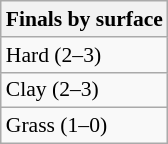<table class=wikitable style=font-size:90%>
<tr>
<th>Finals by surface</th>
</tr>
<tr>
<td>Hard (2–3)</td>
</tr>
<tr>
<td>Clay (2–3)</td>
</tr>
<tr>
<td>Grass (1–0)</td>
</tr>
</table>
